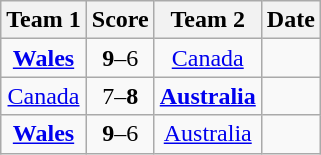<table class="wikitable" style="text-align: center">
<tr>
<th>Team 1</th>
<th>Score</th>
<th>Team 2</th>
<th>Date</th>
</tr>
<tr>
<td> <strong><a href='#'>Wales</a></strong></td>
<td><strong>9</strong>–6</td>
<td> <a href='#'>Canada</a></td>
<td></td>
</tr>
<tr>
<td> <a href='#'>Canada</a></td>
<td>7–<strong>8</strong></td>
<td> <strong><a href='#'>Australia</a></strong></td>
<td></td>
</tr>
<tr>
<td> <strong><a href='#'>Wales</a></strong></td>
<td><strong>9</strong>–6</td>
<td> <a href='#'>Australia</a></td>
<td></td>
</tr>
</table>
